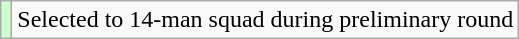<table class="wikitable">
<tr>
<td style="background: #ccffcc";></td>
<td>Selected to 14-man squad during preliminary round</td>
</tr>
</table>
